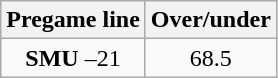<table class="wikitable">
<tr align="center">
<th style=>Pregame line</th>
<th style=>Over/under</th>
</tr>
<tr align="center">
<td><strong>SMU</strong> –21</td>
<td>68.5</td>
</tr>
</table>
